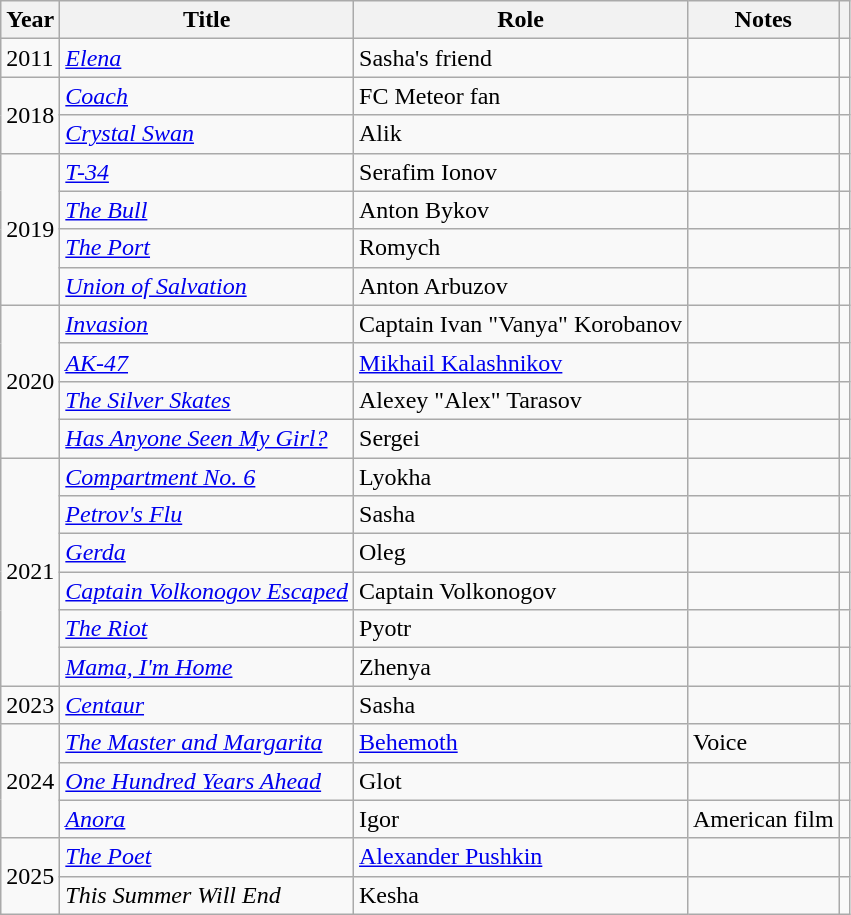<table class="wikitable sortable">
<tr>
<th>Year</th>
<th>Title</th>
<th>Role</th>
<th class="unsortable">Notes</th>
<th class="unsortable"></th>
</tr>
<tr>
<td>2011</td>
<td><em><a href='#'>Elena</a></em></td>
<td>Sasha's friend</td>
<td></td>
<td></td>
</tr>
<tr>
<td rowspan="2">2018</td>
<td><em><a href='#'>Coach</a></em></td>
<td>FC Meteor fan</td>
<td></td>
<td></td>
</tr>
<tr>
<td><em><a href='#'>Crystal Swan</a></em></td>
<td>Alik</td>
<td></td>
<td></td>
</tr>
<tr>
<td rowspan="4">2019</td>
<td><em><a href='#'>T-34</a></em></td>
<td>Serafim Ionov</td>
<td></td>
<td></td>
</tr>
<tr>
<td><em><a href='#'>The Bull</a></em></td>
<td>Anton Bykov</td>
<td></td>
<td></td>
</tr>
<tr>
<td><em><a href='#'>The Port</a></em></td>
<td>Romych</td>
<td></td>
<td></td>
</tr>
<tr>
<td><em><a href='#'>Union of Salvation</a></em></td>
<td>Anton Arbuzov</td>
<td></td>
<td></td>
</tr>
<tr>
<td rowspan="4">2020</td>
<td><em><a href='#'>Invasion</a></em></td>
<td>Captain Ivan "Vanya" Korobanov</td>
<td></td>
<td></td>
</tr>
<tr>
<td><em><a href='#'>AK-47</a></em></td>
<td><a href='#'>Mikhail Kalashnikov</a></td>
<td></td>
<td></td>
</tr>
<tr>
<td><em><a href='#'>The Silver Skates</a></em></td>
<td>Alexey "Alex" Tarasov</td>
<td></td>
<td></td>
</tr>
<tr>
<td><em><a href='#'>Has Anyone Seen My Girl?</a></em></td>
<td>Sergei</td>
<td></td>
<td></td>
</tr>
<tr>
<td rowspan="6">2021</td>
<td><em><a href='#'>Compartment No. 6</a></em></td>
<td>Lyokha</td>
<td></td>
<td></td>
</tr>
<tr>
<td><em><a href='#'>Petrov's Flu</a></em></td>
<td>Sasha</td>
<td></td>
<td></td>
</tr>
<tr>
<td><em><a href='#'>Gerda</a></em></td>
<td>Oleg</td>
<td></td>
<td></td>
</tr>
<tr>
<td><em><a href='#'>Captain Volkonogov Escaped</a></em></td>
<td>Captain Volkonogov</td>
<td></td>
<td></td>
</tr>
<tr>
<td><em><a href='#'>The Riot</a></em></td>
<td>Pyotr</td>
<td></td>
<td></td>
</tr>
<tr>
<td><em><a href='#'>Mama, I'm Home</a></em></td>
<td>Zhenya</td>
<td></td>
<td></td>
</tr>
<tr>
<td>2023</td>
<td><em><a href='#'>Centaur</a></em></td>
<td>Sasha</td>
<td></td>
<td></td>
</tr>
<tr>
<td rowspan="3">2024</td>
<td><em><a href='#'>The Master and Margarita</a></em></td>
<td><a href='#'>Behemoth</a></td>
<td>Voice</td>
<td></td>
</tr>
<tr>
<td><em><a href='#'>One Hundred Years Ahead</a></em></td>
<td>Glot</td>
<td></td>
<td></td>
</tr>
<tr>
<td><em><a href='#'>Anora</a></em></td>
<td>Igor</td>
<td>American film</td>
<td></td>
</tr>
<tr>
<td rowspan="2">2025</td>
<td><em><a href='#'>The Poet</a></em></td>
<td><a href='#'>Alexander Pushkin</a></td>
<td></td>
<td></td>
</tr>
<tr>
<td><em>This Summer Will End</em></td>
<td>Kesha</td>
<td></td>
<td></td>
</tr>
</table>
